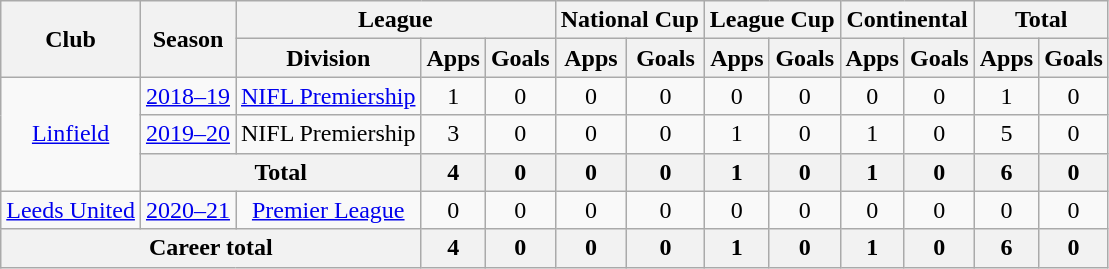<table class="wikitable" style="text-align: center;">
<tr>
<th rowspan="2">Club</th>
<th rowspan="2">Season</th>
<th colspan="3">League</th>
<th colspan="2">National Cup</th>
<th colspan="2">League Cup</th>
<th colspan="2">Continental</th>
<th colspan="2">Total</th>
</tr>
<tr>
<th>Division</th>
<th>Apps</th>
<th>Goals</th>
<th>Apps</th>
<th>Goals</th>
<th>Apps</th>
<th>Goals</th>
<th>Apps</th>
<th>Goals</th>
<th>Apps</th>
<th>Goals</th>
</tr>
<tr>
<td rowspan="3"><a href='#'>Linfield</a></td>
<td><a href='#'>2018–19</a></td>
<td rowspan="1"><a href='#'>NIFL Premiership</a></td>
<td>1</td>
<td>0</td>
<td>0</td>
<td>0</td>
<td>0</td>
<td>0</td>
<td>0</td>
<td>0</td>
<td>1</td>
<td>0</td>
</tr>
<tr>
<td><a href='#'>2019–20</a></td>
<td>NIFL Premiership</td>
<td>3</td>
<td>0</td>
<td>0</td>
<td>0</td>
<td>1</td>
<td>0</td>
<td>1</td>
<td>0</td>
<td>5</td>
<td>0</td>
</tr>
<tr>
<th colspan="2">Total</th>
<th>4</th>
<th>0</th>
<th>0</th>
<th>0</th>
<th>1</th>
<th>0</th>
<th>1</th>
<th>0</th>
<th>6</th>
<th>0</th>
</tr>
<tr>
<td><a href='#'>Leeds United</a></td>
<td><a href='#'>2020–21</a></td>
<td><a href='#'>Premier League</a></td>
<td>0</td>
<td>0</td>
<td>0</td>
<td>0</td>
<td>0</td>
<td>0</td>
<td>0</td>
<td>0</td>
<td>0</td>
<td>0</td>
</tr>
<tr>
<th colspan="3">Career total</th>
<th>4</th>
<th>0</th>
<th>0</th>
<th>0</th>
<th>1</th>
<th>0</th>
<th>1</th>
<th>0</th>
<th>6</th>
<th>0</th>
</tr>
</table>
